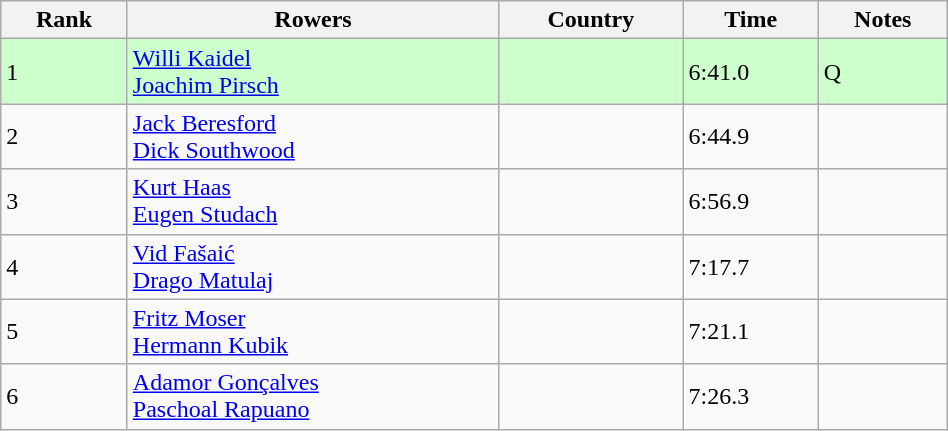<table class="wikitable" width=50%>
<tr>
<th>Rank</th>
<th>Rowers</th>
<th>Country</th>
<th>Time</th>
<th>Notes</th>
</tr>
<tr bgcolor=ccffcc>
<td>1</td>
<td><a href='#'>Willi Kaidel</a><br><a href='#'>Joachim Pirsch</a></td>
<td></td>
<td>6:41.0</td>
<td>Q</td>
</tr>
<tr>
<td>2</td>
<td><a href='#'>Jack Beresford</a><br><a href='#'>Dick Southwood</a></td>
<td></td>
<td>6:44.9</td>
<td></td>
</tr>
<tr>
<td>3</td>
<td><a href='#'>Kurt Haas</a><br><a href='#'>Eugen Studach</a></td>
<td></td>
<td>6:56.9</td>
<td></td>
</tr>
<tr>
<td>4</td>
<td><a href='#'>Vid Fašaić</a><br><a href='#'>Drago Matulaj</a></td>
<td></td>
<td>7:17.7</td>
<td></td>
</tr>
<tr>
<td>5</td>
<td><a href='#'>Fritz Moser</a><br><a href='#'>Hermann Kubik</a></td>
<td></td>
<td>7:21.1</td>
<td></td>
</tr>
<tr>
<td>6</td>
<td><a href='#'>Adamor Gonçalves</a><br><a href='#'>Paschoal Rapuano</a></td>
<td></td>
<td>7:26.3</td>
<td></td>
</tr>
</table>
